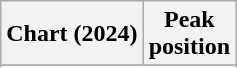<table class="wikitable sortable plainrowheaders" style="text-align:center">
<tr>
<th scope="col">Chart (2024)</th>
<th scope="col">Peak<br>position</th>
</tr>
<tr>
</tr>
<tr>
</tr>
</table>
